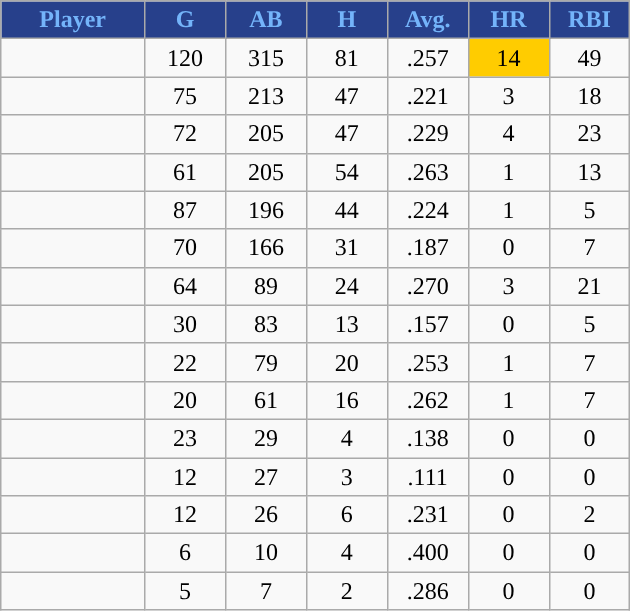<table class="wikitable sortable">
<tr>
<th style="background:#27408B;color:#74B4FA;" width="16%">Player</th>
<th style="background:#27408B;color:#74B4FA;" width="9%">G</th>
<th style="background:#27408B;color:#74B4FA;" width="9%">AB</th>
<th style="background:#27408B;color:#74B4FA;" width="9%">H</th>
<th style="background:#27408B;color:#74B4FA;" width="9%">Avg.</th>
<th style="background:#27408B;color:#74B4FA;" width="9%">HR</th>
<th style="background:#27408B;color:#74B4FA;" width="9%">RBI</th>
</tr>
<tr align="center">
<td></td>
<td>120</td>
<td>315</td>
<td>81</td>
<td>.257</td>
<td style="background:#fc0;">14</td>
<td>49</td>
</tr>
<tr align="center">
<td></td>
<td>75</td>
<td>213</td>
<td>47</td>
<td>.221</td>
<td>3</td>
<td>18</td>
</tr>
<tr align="center">
<td></td>
<td>72</td>
<td>205</td>
<td>47</td>
<td>.229</td>
<td>4</td>
<td>23</td>
</tr>
<tr align="center">
<td></td>
<td>61</td>
<td>205</td>
<td>54</td>
<td>.263</td>
<td>1</td>
<td>13</td>
</tr>
<tr align="center">
<td></td>
<td>87</td>
<td>196</td>
<td>44</td>
<td>.224</td>
<td>1</td>
<td>5</td>
</tr>
<tr align="center">
<td></td>
<td>70</td>
<td>166</td>
<td>31</td>
<td>.187</td>
<td>0</td>
<td>7</td>
</tr>
<tr align="center">
<td></td>
<td>64</td>
<td>89</td>
<td>24</td>
<td>.270</td>
<td>3</td>
<td>21</td>
</tr>
<tr align="center">
<td></td>
<td>30</td>
<td>83</td>
<td>13</td>
<td>.157</td>
<td>0</td>
<td>5</td>
</tr>
<tr align="center">
<td></td>
<td>22</td>
<td>79</td>
<td>20</td>
<td>.253</td>
<td>1</td>
<td>7</td>
</tr>
<tr align="center">
<td></td>
<td>20</td>
<td>61</td>
<td>16</td>
<td>.262</td>
<td>1</td>
<td>7</td>
</tr>
<tr align="center">
<td></td>
<td>23</td>
<td>29</td>
<td>4</td>
<td>.138</td>
<td>0</td>
<td>0</td>
</tr>
<tr align="center">
<td></td>
<td>12</td>
<td>27</td>
<td>3</td>
<td>.111</td>
<td>0</td>
<td>0</td>
</tr>
<tr align="center">
<td></td>
<td>12</td>
<td>26</td>
<td>6</td>
<td>.231</td>
<td>0</td>
<td>2</td>
</tr>
<tr align="center">
<td></td>
<td>6</td>
<td>10</td>
<td>4</td>
<td>.400</td>
<td>0</td>
<td>0</td>
</tr>
<tr align="center">
<td></td>
<td>5</td>
<td>7</td>
<td>2</td>
<td>.286</td>
<td>0</td>
<td>0</td>
</tr>
</table>
